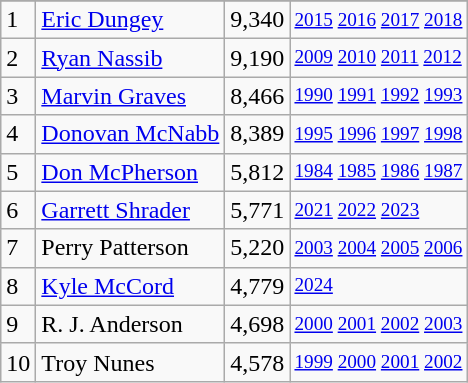<table class="wikitable">
<tr>
</tr>
<tr>
<td>1</td>
<td><a href='#'>Eric Dungey</a></td>
<td>9,340</td>
<td style="font-size:80%;"><a href='#'>2015</a> <a href='#'>2016</a> <a href='#'>2017</a> <a href='#'>2018</a></td>
</tr>
<tr>
<td>2</td>
<td><a href='#'>Ryan Nassib</a></td>
<td>9,190</td>
<td style="font-size:80%;"><a href='#'>2009</a> <a href='#'>2010</a> <a href='#'>2011</a> <a href='#'>2012</a></td>
</tr>
<tr>
<td>3</td>
<td><a href='#'>Marvin Graves</a></td>
<td>8,466</td>
<td style="font-size:80%;"><a href='#'>1990</a> <a href='#'>1991</a> <a href='#'>1992</a> <a href='#'>1993</a></td>
</tr>
<tr>
<td>4</td>
<td><a href='#'>Donovan McNabb</a></td>
<td>8,389</td>
<td style="font-size:80%;"><a href='#'>1995</a> <a href='#'>1996</a> <a href='#'>1997</a> <a href='#'>1998</a></td>
</tr>
<tr>
<td>5</td>
<td><a href='#'>Don McPherson</a></td>
<td>5,812</td>
<td style="font-size:80%;"><a href='#'>1984</a> <a href='#'>1985</a> <a href='#'>1986</a> <a href='#'>1987</a></td>
</tr>
<tr>
<td>6</td>
<td><a href='#'>Garrett Shrader</a></td>
<td>5,771</td>
<td style="font-size:80%;"><a href='#'>2021</a> <a href='#'>2022</a> <a href='#'>2023</a></td>
</tr>
<tr>
<td>7</td>
<td>Perry Patterson</td>
<td>5,220</td>
<td style="font-size:80%;"><a href='#'>2003</a> <a href='#'>2004</a> <a href='#'>2005</a> <a href='#'>2006</a></td>
</tr>
<tr>
<td>8</td>
<td><a href='#'>Kyle McCord</a></td>
<td>4,779</td>
<td style="font-size:80%;"><a href='#'>2024</a></td>
</tr>
<tr>
<td>9</td>
<td>R. J. Anderson</td>
<td>4,698</td>
<td style="font-size:80%;"><a href='#'>2000</a> <a href='#'>2001</a> <a href='#'>2002</a> <a href='#'>2003</a></td>
</tr>
<tr>
<td>10</td>
<td>Troy Nunes</td>
<td>4,578</td>
<td style="font-size:80%;"><a href='#'>1999</a> <a href='#'>2000</a> <a href='#'>2001</a> <a href='#'>2002</a></td>
</tr>
</table>
